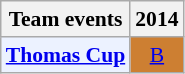<table class="wikitable" style="font-size: 90%; text-align:center">
<tr>
<th>Team events</th>
<th>2014</th>
</tr>
<tr>
<td bgcolor="#ECF2FF"; align="left"><strong><a href='#'>Thomas Cup</a></strong></td>
<td bgcolor=CD7F32><a href='#'>B</a></td>
</tr>
</table>
